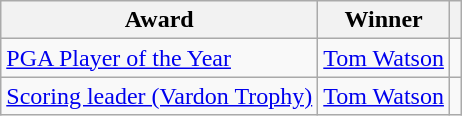<table class="wikitable">
<tr>
<th>Award</th>
<th>Winner</th>
<th></th>
</tr>
<tr>
<td><a href='#'>PGA Player of the Year</a></td>
<td> <a href='#'>Tom Watson</a></td>
<td></td>
</tr>
<tr>
<td><a href='#'>Scoring leader (Vardon Trophy)</a></td>
<td> <a href='#'>Tom Watson</a></td>
<td></td>
</tr>
</table>
